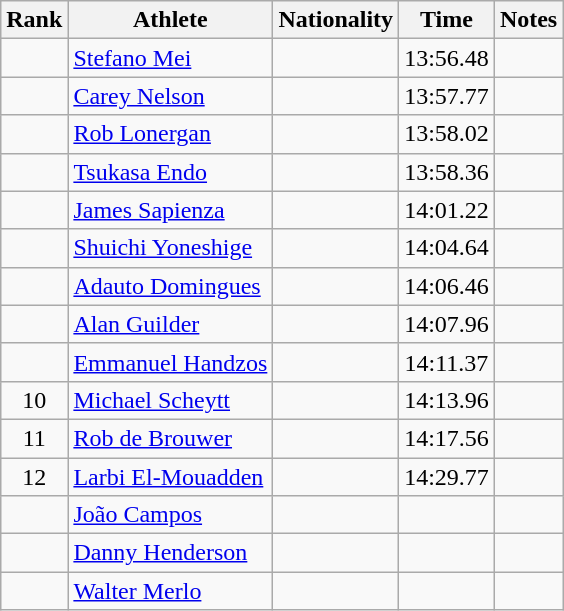<table class="wikitable sortable" style="text-align:center">
<tr>
<th>Rank</th>
<th>Athlete</th>
<th>Nationality</th>
<th>Time</th>
<th>Notes</th>
</tr>
<tr>
<td></td>
<td align=left><a href='#'>Stefano Mei</a></td>
<td align=left></td>
<td>13:56.48</td>
<td></td>
</tr>
<tr>
<td></td>
<td align=left><a href='#'>Carey Nelson</a></td>
<td align=left></td>
<td>13:57.77</td>
<td></td>
</tr>
<tr>
<td></td>
<td align=left><a href='#'>Rob Lonergan</a></td>
<td align=left></td>
<td>13:58.02</td>
<td></td>
</tr>
<tr>
<td></td>
<td align=left><a href='#'>Tsukasa Endo</a></td>
<td align=left></td>
<td>13:58.36</td>
<td></td>
</tr>
<tr>
<td></td>
<td align=left><a href='#'>James Sapienza</a></td>
<td align=left></td>
<td>14:01.22</td>
<td></td>
</tr>
<tr>
<td></td>
<td align=left><a href='#'>Shuichi Yoneshige</a></td>
<td align=left></td>
<td>14:04.64</td>
<td></td>
</tr>
<tr>
<td></td>
<td align=left><a href='#'>Adauto Domingues</a></td>
<td align=left></td>
<td>14:06.46</td>
<td></td>
</tr>
<tr>
<td></td>
<td align=left><a href='#'>Alan Guilder</a></td>
<td align=left></td>
<td>14:07.96</td>
<td></td>
</tr>
<tr>
<td></td>
<td align=left><a href='#'>Emmanuel Handzos</a></td>
<td align=left></td>
<td>14:11.37</td>
<td></td>
</tr>
<tr>
<td>10</td>
<td align=left><a href='#'>Michael Scheytt</a></td>
<td align=left></td>
<td>14:13.96</td>
<td></td>
</tr>
<tr>
<td>11</td>
<td align=left><a href='#'>Rob de Brouwer</a></td>
<td align=left></td>
<td>14:17.56</td>
<td></td>
</tr>
<tr>
<td>12</td>
<td align=left><a href='#'>Larbi El-Mouadden</a></td>
<td align=left></td>
<td>14:29.77</td>
<td></td>
</tr>
<tr>
<td></td>
<td align=left><a href='#'>João Campos</a></td>
<td align=left></td>
<td></td>
<td></td>
</tr>
<tr>
<td></td>
<td align=left><a href='#'>Danny Henderson</a></td>
<td align=left></td>
<td></td>
<td></td>
</tr>
<tr>
<td></td>
<td align=left><a href='#'>Walter Merlo</a></td>
<td align=left></td>
<td></td>
<td></td>
</tr>
</table>
